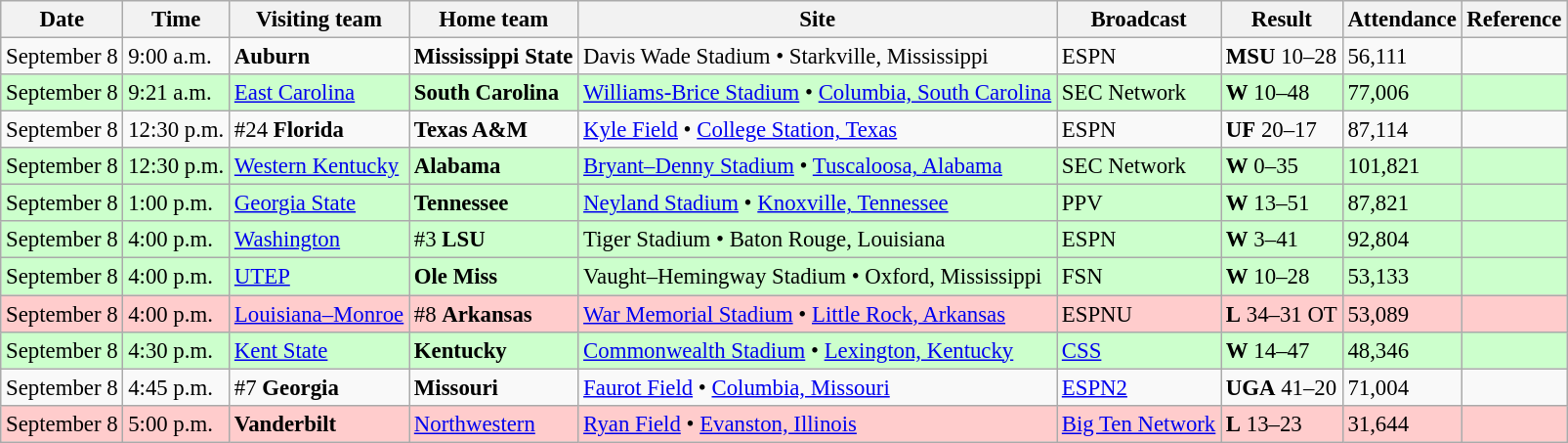<table class="wikitable" style="font-size:95%;">
<tr>
<th>Date</th>
<th>Time</th>
<th>Visiting team</th>
<th>Home team</th>
<th>Site</th>
<th>Broadcast</th>
<th>Result</th>
<th>Attendance</th>
<th class="unsortable">Reference</th>
</tr>
<tr bgcolor=>
<td>September 8</td>
<td>9:00 a.m.</td>
<td><strong>Auburn</strong></td>
<td><strong>Mississippi State</strong></td>
<td>Davis Wade Stadium • Starkville, Mississippi</td>
<td>ESPN</td>
<td><strong>MSU</strong> 10–28</td>
<td>56,111</td>
<td align="center"></td>
</tr>
<tr bgcolor=ccffcc>
<td>September 8</td>
<td>9:21 a.m.</td>
<td><a href='#'>East Carolina</a></td>
<td><strong>South Carolina</strong></td>
<td><a href='#'>Williams-Brice Stadium</a> • <a href='#'>Columbia, South Carolina</a></td>
<td>SEC Network</td>
<td><strong>W</strong> 10–48</td>
<td>77,006</td>
<td align="center"></td>
</tr>
<tr bgcolor=>
<td>September 8</td>
<td>12:30 p.m.</td>
<td>#24 <strong>Florida</strong></td>
<td><strong>Texas A&M</strong></td>
<td><a href='#'>Kyle Field</a> • <a href='#'>College Station, Texas</a></td>
<td>ESPN</td>
<td><strong>UF</strong> 20–17</td>
<td>87,114</td>
<td align="center"></td>
</tr>
<tr bgcolor=ccffcc>
<td>September 8</td>
<td>12:30 p.m.</td>
<td><a href='#'>Western Kentucky</a></td>
<td><strong>Alabama</strong></td>
<td><a href='#'>Bryant–Denny Stadium</a> • <a href='#'>Tuscaloosa, Alabama</a></td>
<td>SEC Network</td>
<td><strong>W</strong> 0–35</td>
<td>101,821</td>
<td align="center"></td>
</tr>
<tr bgcolor=ccffcc>
<td>September 8</td>
<td>1:00 p.m.</td>
<td><a href='#'>Georgia State</a></td>
<td><strong>Tennessee</strong></td>
<td><a href='#'>Neyland Stadium</a> • <a href='#'>Knoxville, Tennessee</a></td>
<td>PPV</td>
<td><strong>W</strong> 13–51</td>
<td>87,821</td>
<td align="center"></td>
</tr>
<tr bgcolor=ccffcc>
<td>September 8</td>
<td>4:00 p.m.</td>
<td><a href='#'>Washington</a></td>
<td>#3 <strong>LSU</strong></td>
<td>Tiger Stadium • Baton Rouge, Louisiana</td>
<td>ESPN</td>
<td><strong>W</strong> 3–41</td>
<td>92,804</td>
<td align="center"></td>
</tr>
<tr bgcolor=ccffcc>
<td>September 8</td>
<td>4:00 p.m.</td>
<td><a href='#'>UTEP</a></td>
<td><strong>Ole Miss</strong></td>
<td>Vaught–Hemingway Stadium • Oxford, Mississippi</td>
<td>FSN</td>
<td><strong>W</strong> 10–28</td>
<td>53,133</td>
<td align="center"></td>
</tr>
<tr bgcolor=ffcccc>
<td>September 8</td>
<td>4:00 p.m.</td>
<td><a href='#'>Louisiana–Monroe</a></td>
<td>#8 <strong>Arkansas</strong></td>
<td><a href='#'>War Memorial Stadium</a> • <a href='#'>Little Rock, Arkansas</a></td>
<td>ESPNU</td>
<td><strong>L</strong> 34–31 OT</td>
<td>53,089</td>
<td align="center"></td>
</tr>
<tr bgcolor=ccffcc>
<td>September 8</td>
<td>4:30 p.m.</td>
<td><a href='#'>Kent State</a></td>
<td><strong>Kentucky</strong></td>
<td><a href='#'>Commonwealth Stadium</a> • <a href='#'>Lexington, Kentucky</a></td>
<td><a href='#'>CSS</a></td>
<td><strong>W</strong> 14–47</td>
<td>48,346</td>
<td align="center"></td>
</tr>
<tr bgcolor=>
<td>September 8</td>
<td>4:45 p.m.</td>
<td>#7 <strong>Georgia</strong></td>
<td><strong>Missouri</strong></td>
<td><a href='#'>Faurot Field</a> • <a href='#'>Columbia, Missouri</a></td>
<td><a href='#'>ESPN2</a></td>
<td><strong>UGA</strong> 41–20</td>
<td>71,004</td>
<td align="center"></td>
</tr>
<tr bgcolor=ffcccc>
<td>September 8</td>
<td>5:00 p.m.</td>
<td><strong>Vanderbilt</strong></td>
<td><a href='#'>Northwestern</a></td>
<td><a href='#'>Ryan Field</a> • <a href='#'>Evanston, Illinois</a></td>
<td><a href='#'>Big Ten Network</a></td>
<td><strong>L</strong> 13–23</td>
<td>31,644</td>
<td align="center"></td>
</tr>
</table>
